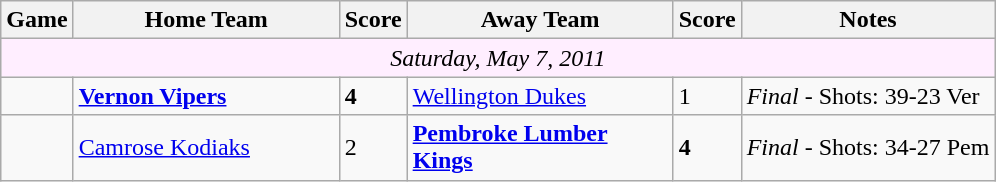<table class="wikitable">
<tr>
<th>Game</th>
<th width="170">Home Team</th>
<th>Score</th>
<th width="170">Away Team</th>
<th>Score</th>
<th>Notes</th>
</tr>
<tr align=center bgcolor="ffeeff">
<td colspan="11"><em>Saturday, May 7, 2011</em></td>
</tr>
<tr bgcolor=>
<td></td>
<td><strong><a href='#'>Vernon Vipers</a></strong></td>
<td><strong>4</strong></td>
<td><a href='#'>Wellington Dukes</a></td>
<td>1</td>
<td><em>Final</em> - Shots: 39-23 Ver</td>
</tr>
<tr bgcolor=>
<td></td>
<td><a href='#'>Camrose Kodiaks</a></td>
<td>2</td>
<td><strong><a href='#'>Pembroke Lumber Kings</a></strong></td>
<td><strong>4</strong></td>
<td><em>Final</em> - Shots: 34-27 Pem</td>
</tr>
</table>
